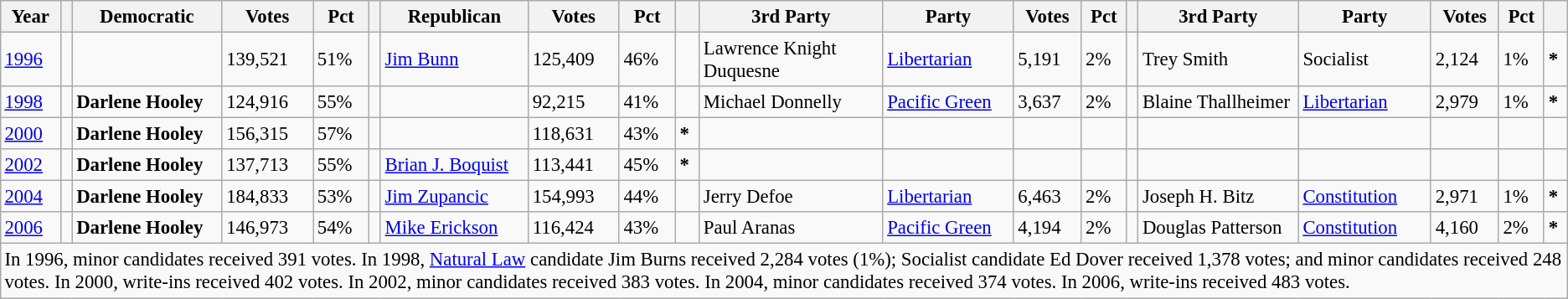<table class="wikitable" style="margin:0.5em ; font-size:95%">
<tr>
<th>Year</th>
<th></th>
<th>Democratic</th>
<th>Votes</th>
<th>Pct</th>
<th></th>
<th>Republican</th>
<th>Votes</th>
<th>Pct</th>
<th></th>
<th>3rd Party</th>
<th>Party</th>
<th>Votes</th>
<th>Pct</th>
<th></th>
<th>3rd Party</th>
<th>Party</th>
<th>Votes</th>
<th>Pct</th>
<th></th>
</tr>
<tr>
<td><a href='#'>1996</a></td>
<td></td>
<td></td>
<td>139,521</td>
<td>51%</td>
<td></td>
<td><a href='#'>Jim Bunn</a></td>
<td>125,409</td>
<td>46%</td>
<td></td>
<td>Lawrence Knight Duquesne</td>
<td><a href='#'>Libertarian</a></td>
<td>5,191</td>
<td>2%</td>
<td></td>
<td>Trey Smith</td>
<td>Socialist</td>
<td>2,124</td>
<td>1%</td>
<td><strong>*</strong></td>
</tr>
<tr>
<td><a href='#'>1998</a></td>
<td></td>
<td><strong>Darlene Hooley</strong></td>
<td>124,916</td>
<td>55%</td>
<td></td>
<td></td>
<td>92,215</td>
<td>41%</td>
<td></td>
<td>Michael Donnelly</td>
<td><a href='#'>Pacific Green</a></td>
<td>3,637</td>
<td>2%</td>
<td></td>
<td>Blaine Thallheimer</td>
<td><a href='#'>Libertarian</a></td>
<td>2,979</td>
<td>1%</td>
<td><strong>*</strong></td>
</tr>
<tr>
<td><a href='#'>2000</a></td>
<td></td>
<td><strong>Darlene Hooley</strong></td>
<td>156,315</td>
<td>57%</td>
<td></td>
<td></td>
<td>118,631</td>
<td>43%</td>
<td><strong>*</strong></td>
<td></td>
<td></td>
<td></td>
<td></td>
<td></td>
<td></td>
<td></td>
<td></td>
<td></td>
<td></td>
</tr>
<tr>
<td><a href='#'>2002</a></td>
<td></td>
<td><strong>Darlene Hooley</strong></td>
<td>137,713</td>
<td>55%</td>
<td></td>
<td><a href='#'>Brian J. Boquist</a></td>
<td>113,441</td>
<td>45%</td>
<td><strong>*</strong></td>
<td></td>
<td></td>
<td></td>
<td></td>
<td></td>
<td></td>
<td></td>
<td></td>
<td></td>
<td></td>
</tr>
<tr>
<td><a href='#'>2004</a></td>
<td></td>
<td><strong>Darlene Hooley</strong></td>
<td>184,833</td>
<td>53%</td>
<td></td>
<td><a href='#'>Jim Zupancic</a></td>
<td>154,993</td>
<td>44%</td>
<td></td>
<td>Jerry Defoe</td>
<td><a href='#'>Libertarian</a></td>
<td>6,463</td>
<td>2%</td>
<td></td>
<td>Joseph H. Bitz</td>
<td><a href='#'>Constitution</a></td>
<td>2,971</td>
<td>1%</td>
<td><strong>*</strong></td>
</tr>
<tr>
<td><a href='#'>2006</a></td>
<td></td>
<td><strong>Darlene Hooley</strong></td>
<td>146,973</td>
<td>54%</td>
<td></td>
<td><a href='#'>Mike Erickson</a></td>
<td>116,424</td>
<td>43%</td>
<td></td>
<td>Paul Aranas</td>
<td><a href='#'>Pacific Green</a></td>
<td>4,194</td>
<td>2%</td>
<td></td>
<td>Douglas Patterson</td>
<td><a href='#'>Constitution</a></td>
<td>4,160</td>
<td>2%</td>
<td><strong>*</strong></td>
</tr>
<tr>
<td colspan=20> In 1996, minor candidates received 391 votes.  In 1998, <a href='#'>Natural Law</a> candidate Jim Burns received 2,284 votes (1%); Socialist candidate Ed Dover received 1,378 votes; and minor candidates received 248 votes.  In 2000, write-ins received 402 votes.  In 2002, minor candidates received 383 votes.  In 2004, minor candidates received 374 votes.  In 2006, write-ins received 483 votes.</td>
</tr>
</table>
